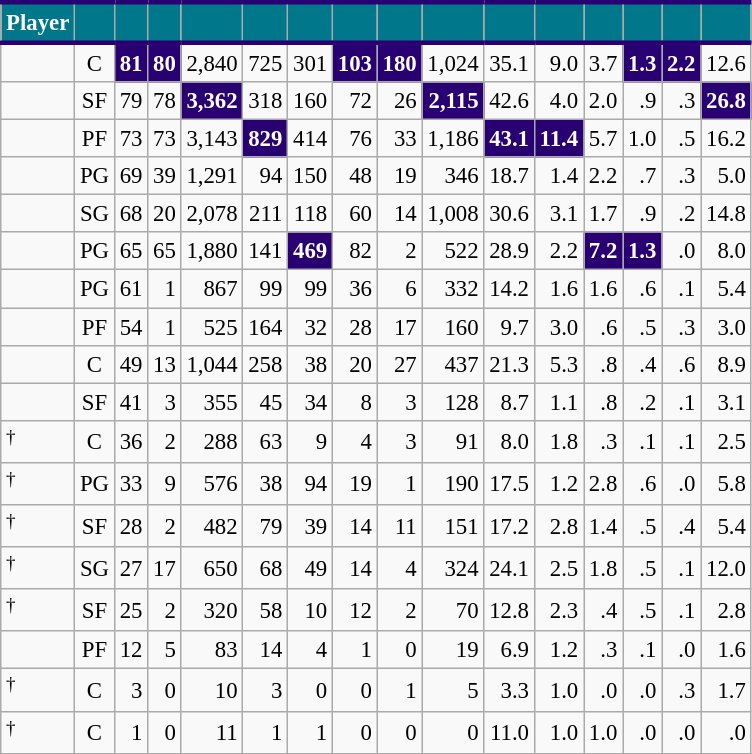<table class="wikitable sortable" style="font-size: 95%; text-align:right;">
<tr>
<th style="background:#00778B; color:#FFFFFF; border-top:#280071 3px solid; border-bottom:#280071 3px solid;">Player</th>
<th style="background:#00778B; color:#FFFFFF; border-top:#280071 3px solid; border-bottom:#280071 3px solid;"></th>
<th style="background:#00778B; color:#FFFFFF; border-top:#280071 3px solid; border-bottom:#280071 3px solid;"></th>
<th style="background:#00778B; color:#FFFFFF; border-top:#280071 3px solid; border-bottom:#280071 3px solid;"></th>
<th style="background:#00778B; color:#FFFFFF; border-top:#280071 3px solid; border-bottom:#280071 3px solid;"></th>
<th style="background:#00778B; color:#FFFFFF; border-top:#280071 3px solid; border-bottom:#280071 3px solid;"></th>
<th style="background:#00778B; color:#FFFFFF; border-top:#280071 3px solid; border-bottom:#280071 3px solid;"></th>
<th style="background:#00778B; color:#FFFFFF; border-top:#280071 3px solid; border-bottom:#280071 3px solid;"></th>
<th style="background:#00778B; color:#FFFFFF; border-top:#280071 3px solid; border-bottom:#280071 3px solid;"></th>
<th style="background:#00778B; color:#FFFFFF; border-top:#280071 3px solid; border-bottom:#280071 3px solid;"></th>
<th style="background:#00778B; color:#FFFFFF; border-top:#280071 3px solid; border-bottom:#280071 3px solid;"></th>
<th style="background:#00778B; color:#FFFFFF; border-top:#280071 3px solid; border-bottom:#280071 3px solid;"></th>
<th style="background:#00778B; color:#FFFFFF; border-top:#280071 3px solid; border-bottom:#280071 3px solid;"></th>
<th style="background:#00778B; color:#FFFFFF; border-top:#280071 3px solid; border-bottom:#280071 3px solid;"></th>
<th style="background:#00778B; color:#FFFFFF; border-top:#280071 3px solid; border-bottom:#280071 3px solid;"></th>
<th style="background:#00778B; color:#FFFFFF; border-top:#280071 3px solid; border-bottom:#280071 3px solid;"></th>
</tr>
<tr>
<td style="text-align:left;"></td>
<td style="text-align:center;">C</td>
<td style="background:#280071; color:#FFFFFF;"><strong>81</strong></td>
<td style="background:#280071; color:#FFFFFF;"><strong>80</strong></td>
<td>2,840</td>
<td>725</td>
<td>301</td>
<td style="background:#280071; color:#FFFFFF;"><strong>103</strong></td>
<td style="background:#280071; color:#FFFFFF;"><strong>180</strong></td>
<td>1,024</td>
<td>35.1</td>
<td>9.0</td>
<td>3.7</td>
<td style="background:#280071; color:#FFFFFF;"><strong>1.3</strong></td>
<td style="background:#280071; color:#FFFFFF;"><strong>2.2</strong></td>
<td>12.6</td>
</tr>
<tr>
<td style="text-align:left;"></td>
<td style="text-align:center;">SF</td>
<td>79</td>
<td>78</td>
<td style="background:#280071; color:#FFFFFF;"><strong>3,362</strong></td>
<td>318</td>
<td>160</td>
<td>72</td>
<td>26</td>
<td style="background:#280071; color:#FFFFFF;"><strong>2,115</strong></td>
<td>42.6</td>
<td>4.0</td>
<td>2.0</td>
<td>.9</td>
<td>.3</td>
<td style="background:#280071; color:#FFFFFF;"><strong>26.8</strong></td>
</tr>
<tr>
<td style="text-align:left;"></td>
<td style="text-align:center;">PF</td>
<td>73</td>
<td>73</td>
<td>3,143</td>
<td style="background:#280071; color:#FFFFFF;"><strong>829</strong></td>
<td>414</td>
<td>76</td>
<td>33</td>
<td>1,186</td>
<td style="background:#280071; color:#FFFFFF;"><strong>43.1</strong></td>
<td style="background:#280071; color:#FFFFFF;"><strong>11.4</strong></td>
<td>5.7</td>
<td>1.0</td>
<td>.5</td>
<td>16.2</td>
</tr>
<tr>
<td style="text-align:left;"></td>
<td style="text-align:center;">PG</td>
<td>69</td>
<td>39</td>
<td>1,291</td>
<td>94</td>
<td>150</td>
<td>48</td>
<td>19</td>
<td>346</td>
<td>18.7</td>
<td>1.4</td>
<td>2.2</td>
<td>.7</td>
<td>.3</td>
<td>5.0</td>
</tr>
<tr>
<td style="text-align:left;"></td>
<td style="text-align:center;">SG</td>
<td>68</td>
<td>20</td>
<td>2,078</td>
<td>211</td>
<td>118</td>
<td>60</td>
<td>14</td>
<td>1,008</td>
<td>30.6</td>
<td>3.1</td>
<td>1.7</td>
<td>.9</td>
<td>.2</td>
<td>14.8</td>
</tr>
<tr>
<td style="text-align:left;"></td>
<td style="text-align:center;">PG</td>
<td>65</td>
<td>65</td>
<td>1,880</td>
<td>141</td>
<td style="background:#280071; color:#FFFFFF;"><strong>469</strong></td>
<td>82</td>
<td>2</td>
<td>522</td>
<td>28.9</td>
<td>2.2</td>
<td style="background:#280071; color:#FFFFFF;"><strong>7.2</strong></td>
<td style="background:#280071; color:#FFFFFF;"><strong>1.3</strong></td>
<td>.0</td>
<td>8.0</td>
</tr>
<tr>
<td style="text-align:left;"></td>
<td style="text-align:center;">PG</td>
<td>61</td>
<td>1</td>
<td>867</td>
<td>99</td>
<td>99</td>
<td>36</td>
<td>6</td>
<td>332</td>
<td>14.2</td>
<td>1.6</td>
<td>1.6</td>
<td>.6</td>
<td>.1</td>
<td>5.4</td>
</tr>
<tr>
<td style="text-align:left;"></td>
<td style="text-align:center;">PF</td>
<td>54</td>
<td>1</td>
<td>525</td>
<td>164</td>
<td>32</td>
<td>28</td>
<td>17</td>
<td>160</td>
<td>9.7</td>
<td>3.0</td>
<td>.6</td>
<td>.5</td>
<td>.3</td>
<td>3.0</td>
</tr>
<tr>
<td style="text-align:left;"></td>
<td style="text-align:center;">C</td>
<td>49</td>
<td>13</td>
<td>1,044</td>
<td>258</td>
<td>38</td>
<td>20</td>
<td>27</td>
<td>437</td>
<td>21.3</td>
<td>5.3</td>
<td>.8</td>
<td>.4</td>
<td>.6</td>
<td>8.9</td>
</tr>
<tr>
<td style="text-align:left;"></td>
<td style="text-align:center;">SF</td>
<td>41</td>
<td>3</td>
<td>355</td>
<td>45</td>
<td>34</td>
<td>8</td>
<td>3</td>
<td>128</td>
<td>8.7</td>
<td>1.1</td>
<td>.8</td>
<td>.2</td>
<td>.1</td>
<td>3.1</td>
</tr>
<tr>
<td style="text-align:left;"><sup>†</sup></td>
<td style="text-align:center;">C</td>
<td>36</td>
<td>2</td>
<td>288</td>
<td>63</td>
<td>9</td>
<td>4</td>
<td>3</td>
<td>91</td>
<td>8.0</td>
<td>1.8</td>
<td>.3</td>
<td>.1</td>
<td>.1</td>
<td>2.5</td>
</tr>
<tr>
<td style="text-align:left;"><sup>†</sup></td>
<td style="text-align:center;">PG</td>
<td>33</td>
<td>9</td>
<td>576</td>
<td>38</td>
<td>94</td>
<td>19</td>
<td>1</td>
<td>190</td>
<td>17.5</td>
<td>1.2</td>
<td>2.8</td>
<td>.6</td>
<td>.0</td>
<td>5.8</td>
</tr>
<tr>
<td style="text-align:left;"><sup>†</sup></td>
<td style="text-align:center;">SF</td>
<td>28</td>
<td>2</td>
<td>482</td>
<td>79</td>
<td>39</td>
<td>14</td>
<td>11</td>
<td>151</td>
<td>17.2</td>
<td>2.8</td>
<td>1.4</td>
<td>.5</td>
<td>.4</td>
<td>5.4</td>
</tr>
<tr>
<td style="text-align:left;"><sup>†</sup></td>
<td style="text-align:center;">SG</td>
<td>27</td>
<td>17</td>
<td>650</td>
<td>68</td>
<td>49</td>
<td>14</td>
<td>4</td>
<td>324</td>
<td>24.1</td>
<td>2.5</td>
<td>1.8</td>
<td>.5</td>
<td>.1</td>
<td>12.0</td>
</tr>
<tr>
<td style="text-align:left;"><sup>†</sup></td>
<td style="text-align:center;">SF</td>
<td>25</td>
<td>2</td>
<td>320</td>
<td>58</td>
<td>10</td>
<td>12</td>
<td>2</td>
<td>70</td>
<td>12.8</td>
<td>2.3</td>
<td>.4</td>
<td>.5</td>
<td>.1</td>
<td>2.8</td>
</tr>
<tr>
<td style="text-align:left;"></td>
<td style="text-align:center;">PF</td>
<td>12</td>
<td>5</td>
<td>83</td>
<td>14</td>
<td>4</td>
<td>1</td>
<td>0</td>
<td>19</td>
<td>6.9</td>
<td>1.2</td>
<td>.3</td>
<td>.1</td>
<td>.0</td>
<td>1.6</td>
</tr>
<tr>
<td style="text-align:left;"><sup>†</sup></td>
<td style="text-align:center;">C</td>
<td>3</td>
<td>0</td>
<td>10</td>
<td>3</td>
<td>0</td>
<td>0</td>
<td>1</td>
<td>5</td>
<td>3.3</td>
<td>1.0</td>
<td>.0</td>
<td>.0</td>
<td>.3</td>
<td>1.7</td>
</tr>
<tr>
<td style="text-align:left;"><sup>†</sup></td>
<td style="text-align:center;">C</td>
<td>1</td>
<td>0</td>
<td>11</td>
<td>1</td>
<td>1</td>
<td>0</td>
<td>0</td>
<td>0</td>
<td>11.0</td>
<td>1.0</td>
<td>1.0</td>
<td>.0</td>
<td>.0</td>
<td>.0</td>
</tr>
</table>
